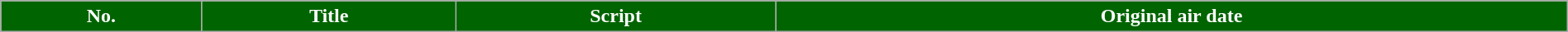<table class="wikitable plainrowheaders" style="width:100%">
<tr style="color:#FFFFFF">
<th style="background:#006400">No.</th>
<th style="background:#006400">Title</th>
<th style="background:#006400">Script</th>
<th style="background:#006400">Original air date<br>


























































</th>
</tr>
</table>
